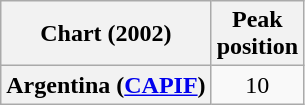<table class="wikitable sortable plainrowheaders">
<tr>
<th>Chart (2002)</th>
<th>Peak<br>position</th>
</tr>
<tr>
<th scope="row">Argentina (<a href='#'>CAPIF</a>)</th>
<td style="text-align:center;">10</td>
</tr>
</table>
